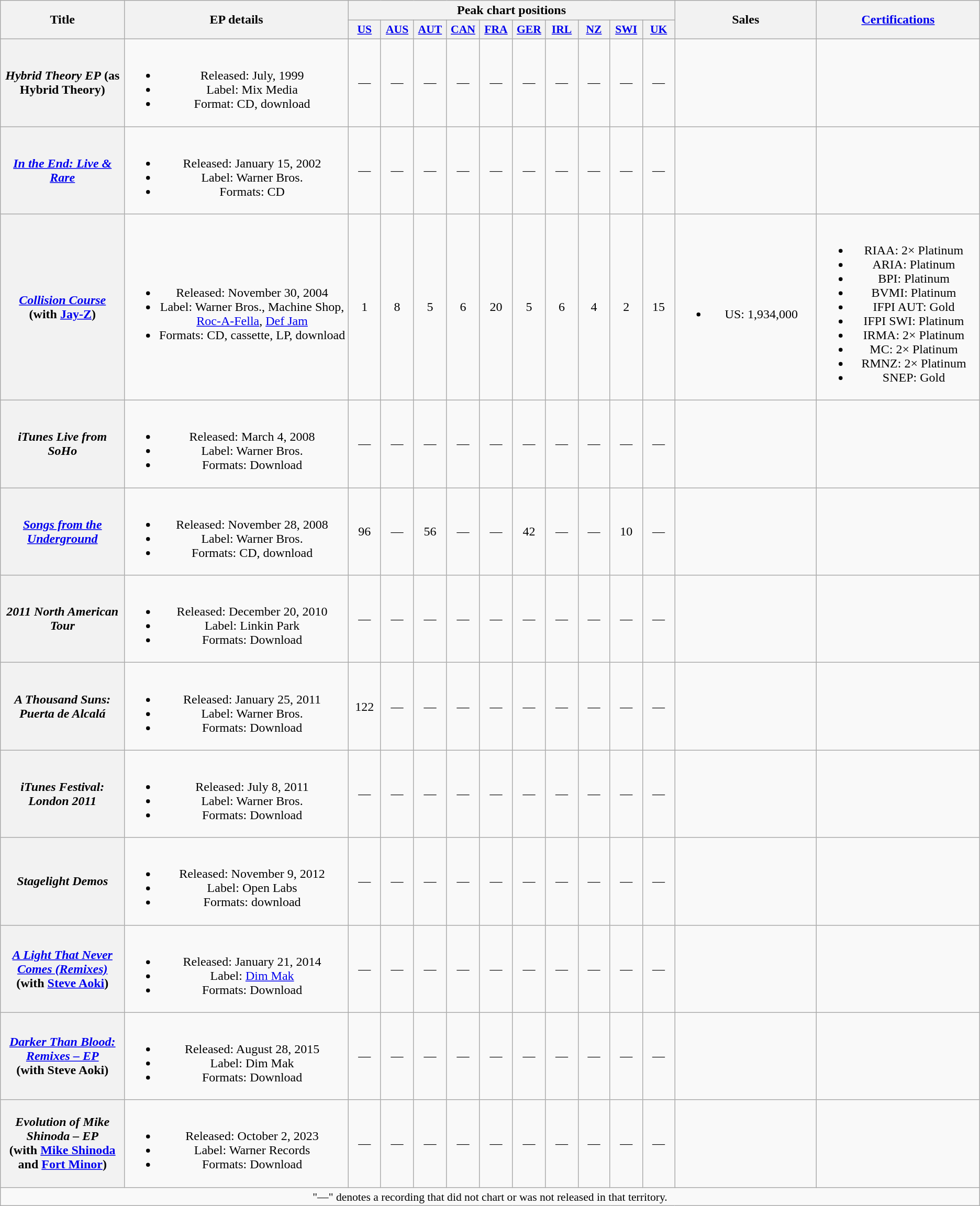<table class="wikitable plainrowheaders" style="text-align:center;">
<tr>
<th scope="col" rowspan="2" style="width:10em;">Title</th>
<th scope="col" rowspan="2" style="width:19em;">EP details</th>
<th scope="col" colspan="10">Peak chart positions</th>
<th scope="col" rowspan="2" style="width:11.5em;">Sales</th>
<th scope="col" rowspan="2" style="width:13.5em;"><a href='#'>Certifications</a></th>
</tr>
<tr>
<th scope="col" style="width:2.5em;font-size:90%;"><a href='#'>US</a><br></th>
<th scope="col" style="width:2.5em;font-size:90%;"><a href='#'>AUS</a><br></th>
<th scope="col" style="width:2.5em;font-size:90%;"><a href='#'>AUT</a><br></th>
<th scope="col" style="width:2.5em;font-size:90%;"><a href='#'>CAN</a><br></th>
<th scope="col" style="width:2.5em;font-size:90%;"><a href='#'>FRA</a><br></th>
<th scope="col" style="width:2.5em;font-size:90%;"><a href='#'>GER</a><br></th>
<th scope="col" style="width:2.5em;font-size:90%;"><a href='#'>IRL</a><br></th>
<th scope="col" style="width:2.5em;font-size:90%;"><a href='#'>NZ</a><br></th>
<th scope="col" style="width:2.5em;font-size:90%;"><a href='#'>SWI</a><br></th>
<th scope="col" style="width:2.5em;font-size:90%;"><a href='#'>UK</a><br></th>
</tr>
<tr>
<th scope="row"><em>Hybrid Theory EP</em> (as Hybrid Theory)</th>
<td><br><ul><li>Released: July, 1999</li><li>Label: Mix Media</li><li>Format: CD, download</li></ul></td>
<td>—</td>
<td>—</td>
<td>—</td>
<td>—</td>
<td>—</td>
<td>—</td>
<td>—</td>
<td>—</td>
<td>—</td>
<td>—</td>
<td></td>
<td></td>
</tr>
<tr>
<th scope="row"><em><a href='#'>In the End: Live & Rare</a></em></th>
<td><br><ul><li>Released: January 15, 2002</li><li>Label: Warner Bros.</li><li>Formats: CD</li></ul></td>
<td>—</td>
<td>—</td>
<td>—</td>
<td>—</td>
<td>—</td>
<td>—</td>
<td>—</td>
<td>—</td>
<td>—</td>
<td>—</td>
<td></td>
<td></td>
</tr>
<tr>
<th scope="row"><em><a href='#'>Collision Course</a></em><br><span>(with <a href='#'>Jay-Z</a>)</span></th>
<td><br><ul><li>Released: November 30, 2004</li><li>Label: Warner Bros., Machine Shop, <a href='#'>Roc-A-Fella</a>, <a href='#'>Def Jam</a></li><li>Formats: CD, cassette, LP, download</li></ul></td>
<td>1</td>
<td>8</td>
<td>5</td>
<td>6</td>
<td>20</td>
<td>5</td>
<td>6</td>
<td>4</td>
<td>2</td>
<td>15</td>
<td><br><ul><li>US: 1,934,000</li></ul></td>
<td><br><ul><li>RIAA: 2× Platinum</li><li>ARIA: Platinum</li><li>BPI: Platinum</li><li>BVMI: Platinum</li><li>IFPI AUT: Gold</li><li>IFPI SWI: Platinum</li><li>IRMA: 2× Platinum</li><li>MC: 2× Platinum</li><li>RMNZ: 2× Platinum</li><li>SNEP: Gold</li></ul></td>
</tr>
<tr>
<th scope="row"><em>iTunes Live from SoHo</em></th>
<td><br><ul><li>Released: March 4, 2008</li><li>Label: Warner Bros.</li><li>Formats: Download</li></ul></td>
<td>—</td>
<td>—</td>
<td>—</td>
<td>—</td>
<td>—</td>
<td>—</td>
<td>—</td>
<td>—</td>
<td>—</td>
<td>—</td>
<td></td>
<td></td>
</tr>
<tr>
<th scope="row"><em><a href='#'>Songs from the Underground</a></em></th>
<td><br><ul><li>Released: November 28, 2008</li><li>Label: Warner Bros.</li><li>Formats: CD, download</li></ul></td>
<td>96</td>
<td>—</td>
<td>56</td>
<td>—</td>
<td>—</td>
<td>42</td>
<td>—</td>
<td>—</td>
<td>10</td>
<td>—</td>
<td></td>
<td></td>
</tr>
<tr>
<th scope="row"><em>2011 North American Tour</em></th>
<td><br><ul><li>Released: December 20, 2010</li><li>Label: Linkin Park</li><li>Formats: Download</li></ul></td>
<td>—</td>
<td>—</td>
<td>—</td>
<td>—</td>
<td>—</td>
<td>—</td>
<td>—</td>
<td>—</td>
<td>—</td>
<td>—</td>
<td></td>
<td></td>
</tr>
<tr>
<th scope="row"><em>A Thousand Suns: Puerta de Alcalá</em></th>
<td><br><ul><li>Released: January 25, 2011</li><li>Label: Warner Bros.</li><li>Formats: Download</li></ul></td>
<td>122</td>
<td>—</td>
<td>—</td>
<td>—</td>
<td>—</td>
<td>—</td>
<td>—</td>
<td>—</td>
<td>—</td>
<td>—</td>
<td></td>
<td></td>
</tr>
<tr>
<th scope="row"><em>iTunes Festival: London 2011</em></th>
<td><br><ul><li>Released: July 8, 2011</li><li>Label: Warner Bros.</li><li>Formats: Download</li></ul></td>
<td>—</td>
<td>—</td>
<td>—</td>
<td>—</td>
<td>—</td>
<td>—</td>
<td>—</td>
<td>—</td>
<td>—</td>
<td>—</td>
<td></td>
<td></td>
</tr>
<tr>
<th scope="row"><em>Stagelight Demos</em></th>
<td><br><ul><li>Released: November 9, 2012</li><li>Label: Open Labs</li><li>Formats: download</li></ul></td>
<td>—</td>
<td>—</td>
<td>—</td>
<td>—</td>
<td>—</td>
<td>—</td>
<td>—</td>
<td>—</td>
<td>—</td>
<td>—</td>
<td></td>
<td></td>
</tr>
<tr>
<th scope="row"><em><a href='#'>A Light That Never Comes (Remixes)</a></em><br><span>(with <a href='#'>Steve Aoki</a>)</span></th>
<td><br><ul><li>Released: January 21, 2014</li><li>Label: <a href='#'>Dim Mak</a></li><li>Formats: Download</li></ul></td>
<td>—</td>
<td>—</td>
<td>—</td>
<td>—</td>
<td>—</td>
<td>—</td>
<td>—</td>
<td>—</td>
<td>—</td>
<td>—</td>
<td></td>
<td></td>
</tr>
<tr>
<th scope="row"><em><a href='#'>Darker Than Blood: Remixes – EP</a></em><br><span>(with Steve Aoki)</span></th>
<td><br><ul><li>Released: August 28, 2015</li><li>Label: Dim Mak</li><li>Formats: Download</li></ul></td>
<td>—</td>
<td>—</td>
<td>—</td>
<td>—</td>
<td>—</td>
<td>—</td>
<td>—</td>
<td>—</td>
<td>—</td>
<td>—</td>
<td></td>
<td></td>
</tr>
<tr>
<th scope="row"><em>Evolution of Mike Shinoda – EP</em><br><span>(with <a href='#'>Mike Shinoda</a> and <a href='#'>Fort Minor</a>)</span></th>
<td><br><ul><li>Released: October 2, 2023</li><li>Label: Warner Records</li><li>Formats: Download</li></ul></td>
<td>—</td>
<td>—</td>
<td>—</td>
<td>—</td>
<td>—</td>
<td>—</td>
<td>—</td>
<td>—</td>
<td>—</td>
<td>—</td>
<td></td>
<td></td>
</tr>
<tr>
<td colspan="14" style="font-size:90%">"—" denotes a recording that did not chart or was not released in that territory.</td>
</tr>
</table>
